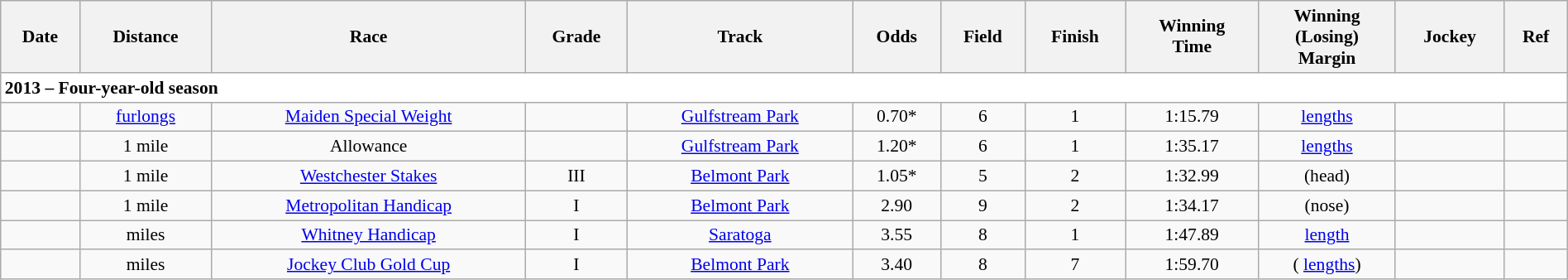<table class = "wikitable sortable" style="text-align:center; width:100%; font-size:90%">
<tr>
<th scope="col">Date</th>
<th scope="col">Distance</th>
<th scope="col">Race</th>
<th scope="col">Grade</th>
<th scope="col">Track</th>
<th scope="col">Odds</th>
<th scope="col">Field</th>
<th scope="col">Finish</th>
<th scope="col">Winning<br>Time</th>
<th scope="col">Winning<br>(Losing)<br>Margin</th>
<th scope="col">Jockey</th>
<th scope="col" class="unsortable">Ref</th>
</tr>
<tr style="background-color:white">
<td align="left" colspan=12><strong>2013 – Four-year-old season</strong></td>
</tr>
<tr>
<td></td>
<td>  <a href='#'>furlongs</a></td>
<td><a href='#'>Maiden Special Weight</a></td>
<td></td>
<td><a href='#'>Gulfstream Park</a></td>
<td>0.70*</td>
<td>6</td>
<td>1</td>
<td>1:15.79</td>
<td>   <a href='#'>lengths</a></td>
<td></td>
<td></td>
</tr>
<tr>
<td></td>
<td> 1 mile</td>
<td>Allowance</td>
<td></td>
<td><a href='#'>Gulfstream Park</a></td>
<td>1.20*</td>
<td>6</td>
<td>1</td>
<td>1:35.17</td>
<td>   <a href='#'>lengths</a></td>
<td></td>
<td></td>
</tr>
<tr>
<td></td>
<td> 1 mile</td>
<td><a href='#'>Westchester Stakes</a></td>
<td>III</td>
<td><a href='#'>Belmont Park</a></td>
<td>1.05*</td>
<td>5</td>
<td>2</td>
<td>1:32.99</td>
<td>  (head)</td>
<td></td>
<td></td>
</tr>
<tr>
<td></td>
<td> 1 mile</td>
<td><a href='#'>Metropolitan Handicap</a></td>
<td>I</td>
<td><a href='#'>Belmont Park</a></td>
<td>2.90</td>
<td>9</td>
<td>2</td>
<td>1:34.17</td>
<td>  (nose)</td>
<td></td>
<td></td>
</tr>
<tr>
<td></td>
<td>  miles</td>
<td><a href='#'>Whitney Handicap</a></td>
<td>I</td>
<td><a href='#'>Saratoga</a></td>
<td>3.55</td>
<td>8</td>
<td>1</td>
<td>1:47.89</td>
<td>   <a href='#'>length</a></td>
<td></td>
<td></td>
</tr>
<tr>
<td></td>
<td>  miles</td>
<td><a href='#'>Jockey Club Gold Cup</a></td>
<td>I</td>
<td><a href='#'>Belmont Park</a></td>
<td>3.40</td>
<td>8</td>
<td>7</td>
<td>1:59.70</td>
<td>   ( <a href='#'>lengths</a>)</td>
<td></td>
<td></td>
</tr>
</table>
